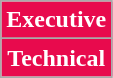<table class="wikitable">
<tr>
<th style="background:#E80A4D; color:#fff;" scope="col" colspan="2">Executive</th>
</tr>
<tr>
</tr>
<tr>
<th style="background:#E80A4D; color:#fff;" scope="col" colspan="2">Technical<br>





</th>
</tr>
</table>
